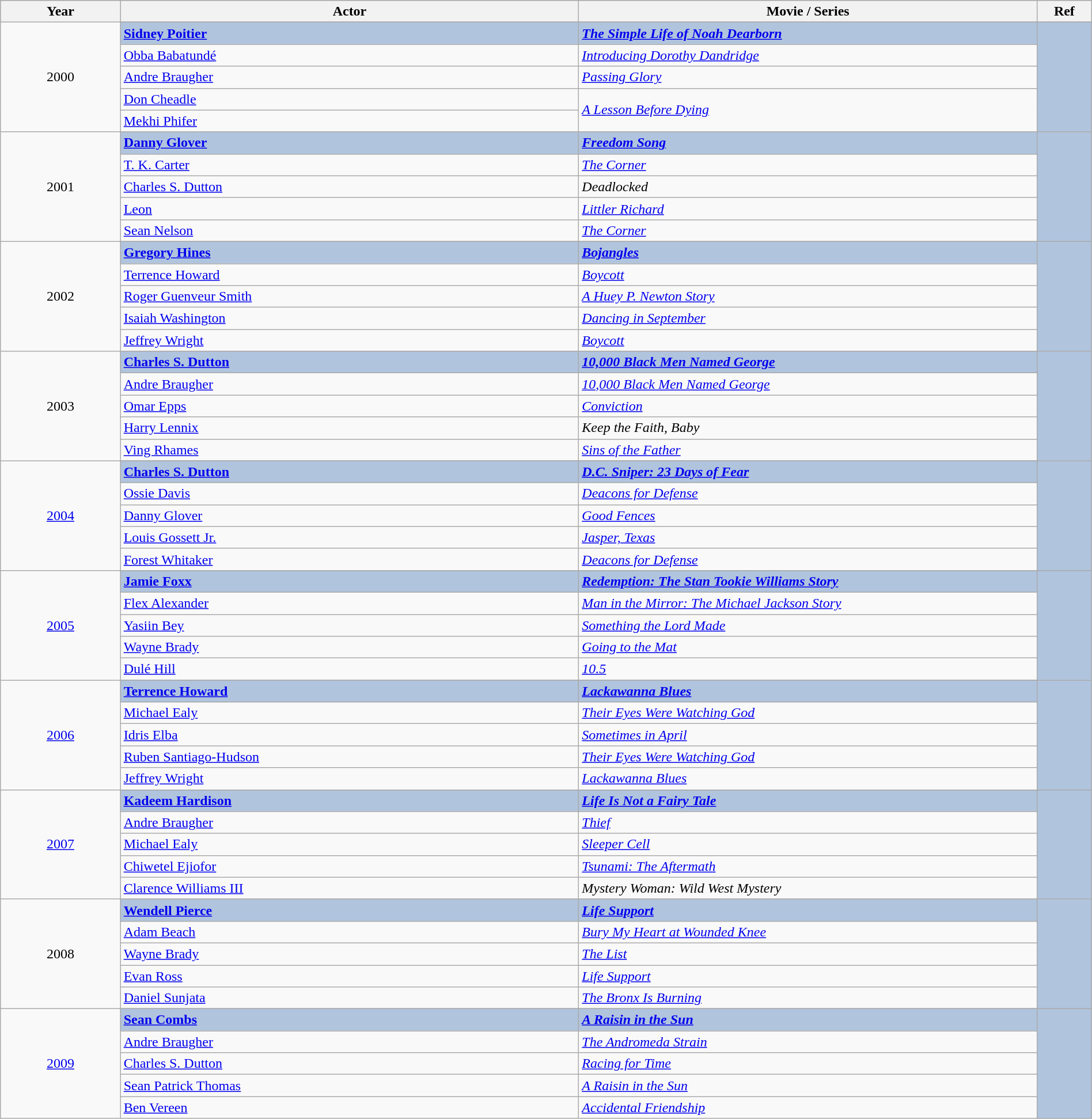<table class="wikitable" style="width:100%;">
<tr style="background:#bebebe;">
<th style="width:11%;">Year</th>
<th style="width:42%;">Actor</th>
<th style="width:42%;">Movie / Series</th>
<th style="width:5%;">Ref</th>
</tr>
<tr>
<td rowspan="6" align="center">2000</td>
</tr>
<tr style="background:#B0C4DE">
<td><strong><a href='#'>Sidney Poitier</a></strong></td>
<td><strong><em><a href='#'>The Simple Life of Noah Dearborn</a></em></strong></td>
<td rowspan="6" align="center"></td>
</tr>
<tr>
<td><a href='#'>Obba Babatundé</a></td>
<td><em><a href='#'>Introducing Dorothy Dandridge</a></em></td>
</tr>
<tr>
<td><a href='#'>Andre Braugher</a></td>
<td><em><a href='#'>Passing Glory</a></em></td>
</tr>
<tr>
<td><a href='#'>Don Cheadle</a></td>
<td rowspan="2"><em><a href='#'>A Lesson Before Dying</a></em></td>
</tr>
<tr>
<td><a href='#'>Mekhi Phifer</a></td>
</tr>
<tr>
<td rowspan="6" align="center">2001</td>
</tr>
<tr style="background:#B0C4DE">
<td><strong><a href='#'>Danny Glover</a></strong></td>
<td><strong><em><a href='#'>Freedom Song</a></em></strong></td>
<td rowspan="6" align="center"></td>
</tr>
<tr>
<td><a href='#'>T. K. Carter</a></td>
<td><em><a href='#'>The Corner</a></em></td>
</tr>
<tr>
<td><a href='#'>Charles S. Dutton</a></td>
<td><em>Deadlocked</em></td>
</tr>
<tr>
<td><a href='#'>Leon</a></td>
<td><em><a href='#'>Littler Richard</a></em></td>
</tr>
<tr>
<td><a href='#'>Sean Nelson</a></td>
<td><em><a href='#'>The Corner</a></em></td>
</tr>
<tr>
<td rowspan="6" align="center">2002</td>
</tr>
<tr style="background:#B0C4DE">
<td><strong><a href='#'>Gregory Hines</a></strong></td>
<td><strong><em><a href='#'>Bojangles</a></em></strong></td>
<td rowspan="6" align="center"></td>
</tr>
<tr>
<td><a href='#'>Terrence Howard</a></td>
<td><em><a href='#'>Boycott</a></em></td>
</tr>
<tr>
<td><a href='#'>Roger Guenveur Smith</a></td>
<td><em><a href='#'>A Huey P. Newton Story</a></em></td>
</tr>
<tr>
<td><a href='#'>Isaiah Washington</a></td>
<td><em><a href='#'>Dancing in September</a></em></td>
</tr>
<tr>
<td><a href='#'>Jeffrey Wright</a></td>
<td><em><a href='#'>Boycott</a></em></td>
</tr>
<tr>
<td rowspan="6" align="center">2003</td>
</tr>
<tr style="background:#B0C4DE">
<td><strong><a href='#'>Charles S. Dutton</a></strong></td>
<td><strong><em><a href='#'>10,000 Black Men Named George</a></em></strong></td>
<td rowspan="6" align="center"></td>
</tr>
<tr>
<td><a href='#'>Andre Braugher</a></td>
<td><em><a href='#'>10,000 Black Men Named George</a></em></td>
</tr>
<tr>
<td><a href='#'>Omar Epps</a></td>
<td><em><a href='#'>Conviction</a></em></td>
</tr>
<tr>
<td><a href='#'>Harry Lennix</a></td>
<td><em>Keep the Faith, Baby</em></td>
</tr>
<tr>
<td><a href='#'>Ving Rhames</a></td>
<td><em><a href='#'>Sins of the Father</a></em></td>
</tr>
<tr>
<td rowspan="6" align="center"><a href='#'>2004</a></td>
</tr>
<tr style="background:#B0C4DE">
<td><strong><a href='#'>Charles S. Dutton</a></strong></td>
<td><strong><em><a href='#'>D.C. Sniper: 23 Days of Fear</a></em></strong></td>
<td rowspan="6" align="center"></td>
</tr>
<tr>
<td><a href='#'>Ossie Davis</a></td>
<td><em><a href='#'>Deacons for Defense</a></em></td>
</tr>
<tr>
<td><a href='#'>Danny Glover</a></td>
<td><em><a href='#'>Good Fences</a></em></td>
</tr>
<tr>
<td><a href='#'>Louis Gossett Jr.</a></td>
<td><em><a href='#'>Jasper, Texas</a></em></td>
</tr>
<tr>
<td><a href='#'>Forest Whitaker</a></td>
<td><em><a href='#'>Deacons for Defense</a></em></td>
</tr>
<tr>
<td rowspan="6" align="center"><a href='#'>2005</a></td>
</tr>
<tr style="background:#B0C4DE">
<td><strong><a href='#'>Jamie Foxx</a></strong></td>
<td><strong><em><a href='#'>Redemption: The Stan Tookie Williams Story</a></em></strong></td>
<td rowspan="6" align="center"></td>
</tr>
<tr>
<td><a href='#'>Flex Alexander</a></td>
<td><em><a href='#'>Man in the Mirror: The Michael Jackson Story</a></em></td>
</tr>
<tr>
<td><a href='#'>Yasiin Bey</a></td>
<td><em><a href='#'>Something the Lord Made</a></em></td>
</tr>
<tr>
<td><a href='#'>Wayne Brady</a></td>
<td><em><a href='#'>Going to the Mat</a></em></td>
</tr>
<tr>
<td><a href='#'>Dulé Hill</a></td>
<td><em><a href='#'>10.5</a></em></td>
</tr>
<tr>
<td rowspan="6" align="center"><a href='#'>2006</a></td>
</tr>
<tr style="background:#B0C4DE">
<td><strong><a href='#'>Terrence Howard</a></strong></td>
<td><strong><em><a href='#'>Lackawanna Blues</a></em></strong></td>
<td rowspan="6" align="center"></td>
</tr>
<tr>
<td><a href='#'>Michael Ealy</a></td>
<td><em><a href='#'>Their Eyes Were Watching God</a></em></td>
</tr>
<tr>
<td><a href='#'>Idris Elba</a></td>
<td><em><a href='#'>Sometimes in April</a></em></td>
</tr>
<tr>
<td><a href='#'>Ruben Santiago-Hudson</a></td>
<td><em><a href='#'>Their Eyes Were Watching God</a></em></td>
</tr>
<tr>
<td><a href='#'>Jeffrey Wright</a></td>
<td><em><a href='#'>Lackawanna Blues</a></em></td>
</tr>
<tr>
<td rowspan="6" align="center"><a href='#'>2007</a></td>
</tr>
<tr style="background:#B0C4DE">
<td><strong><a href='#'>Kadeem Hardison</a></strong></td>
<td><strong><em><a href='#'>Life Is Not a Fairy Tale</a></em></strong></td>
<td rowspan="6" align="center"></td>
</tr>
<tr>
<td><a href='#'>Andre Braugher</a></td>
<td><em><a href='#'>Thief</a></em></td>
</tr>
<tr>
<td><a href='#'>Michael Ealy</a></td>
<td><em><a href='#'>Sleeper Cell</a></em></td>
</tr>
<tr>
<td><a href='#'>Chiwetel Ejiofor</a></td>
<td><em><a href='#'>Tsunami: The Aftermath</a></em></td>
</tr>
<tr>
<td><a href='#'>Clarence Williams III</a></td>
<td><em>Mystery Woman: Wild West Mystery</em></td>
</tr>
<tr>
<td rowspan="6" align="center">2008</td>
</tr>
<tr style="background:#B0C4DE">
<td><strong><a href='#'>Wendell Pierce</a></strong></td>
<td><strong><em><a href='#'>Life Support</a></em></strong></td>
<td rowspan="6" align="center"></td>
</tr>
<tr>
<td><a href='#'>Adam Beach</a></td>
<td><em><a href='#'>Bury My Heart at Wounded Knee</a></em></td>
</tr>
<tr>
<td><a href='#'>Wayne Brady</a></td>
<td><em><a href='#'>The List</a></em></td>
</tr>
<tr>
<td><a href='#'>Evan Ross</a></td>
<td><em><a href='#'>Life Support</a></em></td>
</tr>
<tr>
<td><a href='#'>Daniel Sunjata</a></td>
<td><em><a href='#'>The Bronx Is Burning</a></em></td>
</tr>
<tr>
<td rowspan="6" align="center"><a href='#'>2009</a></td>
</tr>
<tr style="background:#B0C4DE">
<td><strong><a href='#'>Sean Combs</a></strong></td>
<td><strong><em><a href='#'>A Raisin in the Sun</a></em></strong></td>
<td rowspan="6" align="center"></td>
</tr>
<tr>
<td><a href='#'>Andre Braugher</a></td>
<td><em><a href='#'>The Andromeda Strain</a></em></td>
</tr>
<tr>
<td><a href='#'>Charles S. Dutton</a></td>
<td><em><a href='#'>Racing for Time</a></em></td>
</tr>
<tr>
<td><a href='#'>Sean Patrick Thomas</a></td>
<td><em><a href='#'>A Raisin in the Sun</a></em></td>
</tr>
<tr>
<td><a href='#'>Ben Vereen</a></td>
<td><em><a href='#'>Accidental Friendship</a></em></td>
</tr>
</table>
